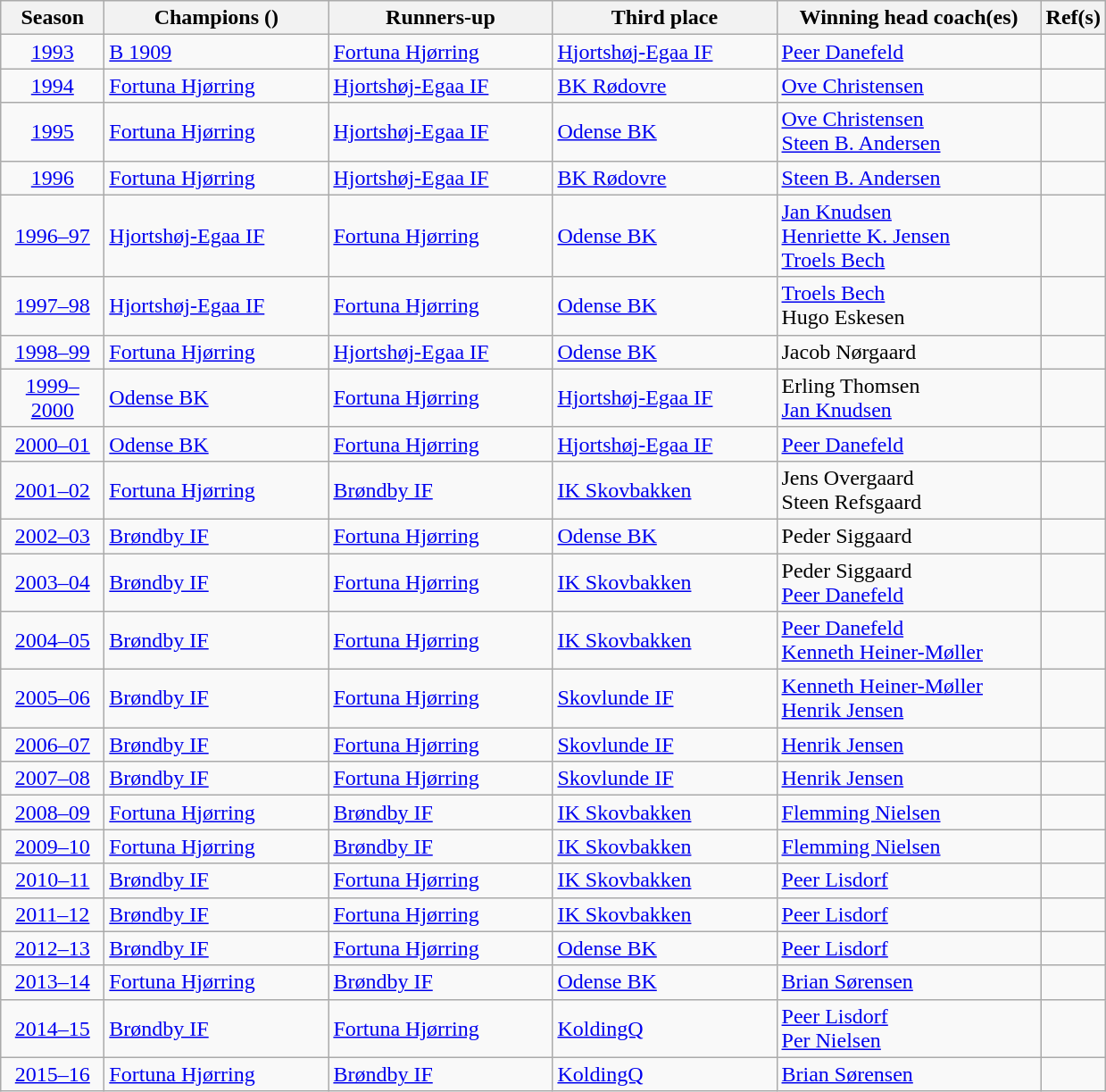<table class="sortable wikitable plainrowheaders">
<tr>
<th width=70px>Season</th>
<th width=160px>Champions ()</th>
<th width=160px>Runners-up</th>
<th width=160px>Third place</th>
<th width=190px>Winning head coach(es)</th>
<th>Ref(s)</th>
</tr>
<tr>
<td style="text-align:center;"><a href='#'>1993</a></td>
<td><a href='#'>B 1909</a> </td>
<td><a href='#'>Fortuna Hjørring</a></td>
<td><a href='#'>Hjortshøj-Egaa IF</a></td>
<td> <a href='#'>Peer Danefeld</a></td>
<td></td>
</tr>
<tr>
<td style="text-align:center;"><a href='#'>1994</a></td>
<td><a href='#'>Fortuna Hjørring</a> </td>
<td><a href='#'>Hjortshøj-Egaa IF</a></td>
<td><a href='#'>BK Rødovre</a></td>
<td> <a href='#'>Ove Christensen</a></td>
<td></td>
</tr>
<tr>
<td style="text-align:center;"><a href='#'>1995</a></td>
<td><a href='#'>Fortuna Hjørring</a> </td>
<td><a href='#'>Hjortshøj-Egaa IF</a></td>
<td><a href='#'>Odense BK</a></td>
<td> <a href='#'>Ove Christensen</a><br> <a href='#'>Steen B. Andersen</a></td>
<td><br></td>
</tr>
<tr>
<td style="text-align:center;"><a href='#'>1996</a></td>
<td><a href='#'>Fortuna Hjørring</a> </td>
<td><a href='#'>Hjortshøj-Egaa IF</a></td>
<td><a href='#'>BK Rødovre</a></td>
<td> <a href='#'>Steen B. Andersen</a></td>
<td></td>
</tr>
<tr>
<td style="text-align:center;"><a href='#'>1996–97</a></td>
<td><a href='#'>Hjortshøj-Egaa IF</a> </td>
<td><a href='#'>Fortuna Hjørring</a></td>
<td><a href='#'>Odense BK</a></td>
<td> <a href='#'>Jan Knudsen</a><br> <a href='#'>Henriette K. Jensen</a><br> <a href='#'>Troels Bech</a></td>
<td></td>
</tr>
<tr>
<td style="text-align:center;"><a href='#'>1997–98</a></td>
<td><a href='#'>Hjortshøj-Egaa IF</a> </td>
<td><a href='#'>Fortuna Hjørring</a></td>
<td><a href='#'>Odense BK</a></td>
<td> <a href='#'>Troels Bech</a><br> Hugo Eskesen</td>
<td></td>
</tr>
<tr>
<td style="text-align:center;"><a href='#'>1998–99</a></td>
<td><a href='#'>Fortuna Hjørring</a> </td>
<td><a href='#'>Hjortshøj-Egaa IF</a></td>
<td><a href='#'>Odense BK</a></td>
<td> Jacob Nørgaard</td>
<td></td>
</tr>
<tr>
<td style="text-align:center;"><a href='#'>1999–2000</a></td>
<td><a href='#'>Odense BK</a> </td>
<td><a href='#'>Fortuna Hjørring</a></td>
<td><a href='#'>Hjortshøj-Egaa IF</a></td>
<td> Erling Thomsen<br> <a href='#'>Jan Knudsen</a></td>
<td><br></td>
</tr>
<tr>
<td style="text-align:center;"><a href='#'>2000–01</a></td>
<td><a href='#'>Odense BK</a> </td>
<td><a href='#'>Fortuna Hjørring</a></td>
<td><a href='#'>Hjortshøj-Egaa IF</a></td>
<td> <a href='#'>Peer Danefeld</a></td>
<td></td>
</tr>
<tr>
<td style="text-align:center;"><a href='#'>2001–02</a></td>
<td><a href='#'>Fortuna Hjørring</a> </td>
<td><a href='#'>Brøndby IF</a></td>
<td><a href='#'>IK Skovbakken</a></td>
<td> Jens Overgaard<br> Steen Refsgaard</td>
<td></td>
</tr>
<tr>
<td style="text-align:center;"><a href='#'>2002–03</a></td>
<td><a href='#'>Brøndby IF</a> </td>
<td><a href='#'>Fortuna Hjørring</a></td>
<td><a href='#'>Odense BK</a></td>
<td> Peder Siggaard</td>
<td></td>
</tr>
<tr>
<td style="text-align:center;"><a href='#'>2003–04</a></td>
<td><a href='#'>Brøndby IF</a> </td>
<td><a href='#'>Fortuna Hjørring</a></td>
<td><a href='#'>IK Skovbakken</a></td>
<td> Peder Siggaard<br> <a href='#'>Peer Danefeld</a></td>
<td><br></td>
</tr>
<tr>
<td style="text-align:center;"><a href='#'>2004–05</a></td>
<td><a href='#'>Brøndby IF</a> </td>
<td><a href='#'>Fortuna Hjørring</a></td>
<td><a href='#'>IK Skovbakken</a></td>
<td> <a href='#'>Peer Danefeld</a><br> <a href='#'>Kenneth Heiner-Møller</a></td>
<td><br></td>
</tr>
<tr>
<td style="text-align:center;"><a href='#'>2005–06</a></td>
<td><a href='#'>Brøndby IF</a> </td>
<td><a href='#'>Fortuna Hjørring</a></td>
<td><a href='#'>Skovlunde IF</a></td>
<td> <a href='#'>Kenneth Heiner-Møller</a><br> <a href='#'>Henrik Jensen</a></td>
<td><br></td>
</tr>
<tr>
<td style="text-align:center;"><a href='#'>2006–07</a></td>
<td><a href='#'>Brøndby IF</a> </td>
<td><a href='#'>Fortuna Hjørring</a></td>
<td><a href='#'>Skovlunde IF</a></td>
<td> <a href='#'>Henrik Jensen</a></td>
<td></td>
</tr>
<tr>
<td style="text-align:center;"><a href='#'>2007–08</a></td>
<td><a href='#'>Brøndby IF</a> </td>
<td><a href='#'>Fortuna Hjørring</a></td>
<td><a href='#'>Skovlunde IF</a></td>
<td> <a href='#'>Henrik Jensen</a></td>
<td></td>
</tr>
<tr>
<td style="text-align:center;"><a href='#'>2008–09</a></td>
<td><a href='#'>Fortuna Hjørring</a> </td>
<td><a href='#'>Brøndby IF</a></td>
<td><a href='#'>IK Skovbakken</a></td>
<td> <a href='#'>Flemming Nielsen</a></td>
<td></td>
</tr>
<tr>
<td style="text-align:center;"><a href='#'>2009–10</a></td>
<td><a href='#'>Fortuna Hjørring</a> </td>
<td><a href='#'>Brøndby IF</a></td>
<td><a href='#'>IK Skovbakken</a></td>
<td> <a href='#'>Flemming Nielsen</a></td>
<td></td>
</tr>
<tr>
<td style="text-align:center;"><a href='#'>2010–11</a></td>
<td><a href='#'>Brøndby IF</a> </td>
<td><a href='#'>Fortuna Hjørring</a></td>
<td><a href='#'>IK Skovbakken</a></td>
<td> <a href='#'>Peer Lisdorf</a></td>
<td></td>
</tr>
<tr>
<td style="text-align:center;"><a href='#'>2011–12</a></td>
<td><a href='#'>Brøndby IF</a> </td>
<td><a href='#'>Fortuna Hjørring</a></td>
<td><a href='#'>IK Skovbakken</a></td>
<td> <a href='#'>Peer Lisdorf</a></td>
<td></td>
</tr>
<tr>
<td style="text-align:center;"><a href='#'>2012–13</a></td>
<td><a href='#'>Brøndby IF</a> </td>
<td><a href='#'>Fortuna Hjørring</a></td>
<td><a href='#'>Odense BK</a></td>
<td> <a href='#'>Peer Lisdorf</a></td>
<td></td>
</tr>
<tr>
<td style="text-align:center;"><a href='#'>2013–14</a></td>
<td><a href='#'>Fortuna Hjørring</a> </td>
<td><a href='#'>Brøndby IF</a></td>
<td><a href='#'>Odense BK</a></td>
<td> <a href='#'>Brian Sørensen</a></td>
<td></td>
</tr>
<tr>
<td style="text-align:center;"><a href='#'>2014–15</a></td>
<td><a href='#'>Brøndby IF</a> </td>
<td><a href='#'>Fortuna Hjørring</a></td>
<td><a href='#'>KoldingQ</a></td>
<td> <a href='#'>Peer Lisdorf</a><br> <a href='#'>Per Nielsen</a></td>
<td><br></td>
</tr>
<tr>
<td style="text-align:center;"><a href='#'>2015–16</a></td>
<td><a href='#'>Fortuna Hjørring</a> </td>
<td><a href='#'>Brøndby IF</a></td>
<td><a href='#'>KoldingQ</a></td>
<td> <a href='#'>Brian Sørensen</a></td>
<td></td>
</tr>
</table>
